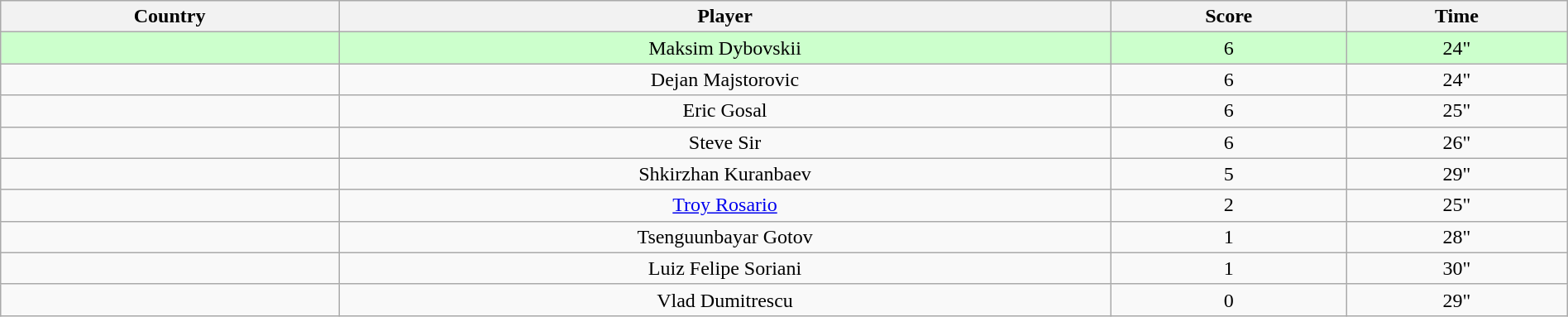<table class="wikitable sortable" style="text-align:center" width=100%>
<tr>
<th>Country</th>
<th>Player</th>
<th>Score</th>
<th>Time</th>
</tr>
<tr bgcolor="#ccffcc">
<td></td>
<td>Maksim Dybovskii</td>
<td>6</td>
<td>24"</td>
</tr>
<tr>
<td></td>
<td>Dejan Majstorovic</td>
<td>6</td>
<td>24"</td>
</tr>
<tr>
<td></td>
<td>Eric Gosal</td>
<td>6</td>
<td>25"</td>
</tr>
<tr>
<td></td>
<td>Steve Sir</td>
<td>6</td>
<td>26"</td>
</tr>
<tr>
<td></td>
<td>Shkirzhan Kuranbaev</td>
<td>5</td>
<td>29"</td>
</tr>
<tr>
<td></td>
<td><a href='#'>Troy Rosario</a></td>
<td>2</td>
<td>25"</td>
</tr>
<tr>
<td></td>
<td>Tsenguunbayar Gotov</td>
<td>1</td>
<td>28"</td>
</tr>
<tr>
<td></td>
<td>Luiz Felipe Soriani</td>
<td>1</td>
<td>30"</td>
</tr>
<tr>
<td></td>
<td>Vlad Dumitrescu</td>
<td>0</td>
<td>29"</td>
</tr>
</table>
